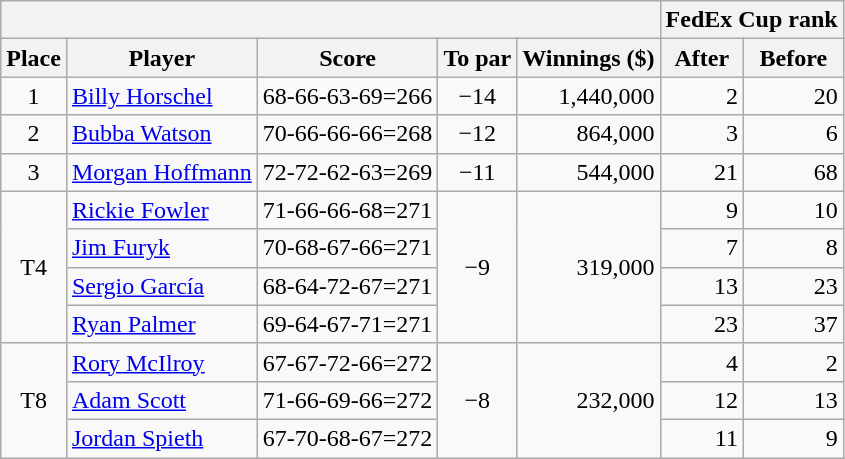<table class=wikitable>
<tr>
<th colspan=5></th>
<th colspan=2>FedEx Cup rank</th>
</tr>
<tr>
<th>Place</th>
<th>Player</th>
<th>Score</th>
<th>To par</th>
<th>Winnings ($)</th>
<th>After</th>
<th>Before</th>
</tr>
<tr>
<td align=center>1</td>
<td> <a href='#'>Billy Horschel</a></td>
<td>68-66-63-69=266</td>
<td align=center>−14</td>
<td align=right>1,440,000</td>
<td align=right>2</td>
<td align=right>20</td>
</tr>
<tr>
<td align=center>2</td>
<td> <a href='#'>Bubba Watson</a></td>
<td>70-66-66-66=268</td>
<td align=center>−12</td>
<td align=right>864,000</td>
<td align=right>3</td>
<td align=right>6</td>
</tr>
<tr>
<td align=center>3</td>
<td> <a href='#'>Morgan Hoffmann</a></td>
<td>72-72-62-63=269</td>
<td align=center>−11</td>
<td align=right>544,000</td>
<td align=right>21</td>
<td align=right>68</td>
</tr>
<tr>
<td rowspan=4 align=center>T4</td>
<td> <a href='#'>Rickie Fowler</a></td>
<td>71-66-66-68=271</td>
<td rowspan=4 align=center>−9</td>
<td rowspan=4 align=right>319,000</td>
<td align=right>9</td>
<td align=right>10</td>
</tr>
<tr>
<td> <a href='#'>Jim Furyk</a></td>
<td>70-68-67-66=271</td>
<td align=right>7</td>
<td align=right>8</td>
</tr>
<tr>
<td> <a href='#'>Sergio García</a></td>
<td>68-64-72-67=271</td>
<td align=right>13</td>
<td align=right>23</td>
</tr>
<tr>
<td> <a href='#'>Ryan Palmer</a></td>
<td>69-64-67-71=271</td>
<td align=right>23</td>
<td align=right>37</td>
</tr>
<tr>
<td rowspan=3 align=center>T8</td>
<td> <a href='#'>Rory McIlroy</a></td>
<td>67-67-72-66=272</td>
<td rowspan=3 align=center>−8</td>
<td rowspan=3 align=right>232,000</td>
<td align=right>4</td>
<td align=right>2</td>
</tr>
<tr>
<td> <a href='#'>Adam Scott</a></td>
<td>71-66-69-66=272</td>
<td align=right>12</td>
<td align=right>13</td>
</tr>
<tr>
<td> <a href='#'>Jordan Spieth</a></td>
<td>67-70-68-67=272</td>
<td align=right>11</td>
<td align=right>9</td>
</tr>
</table>
